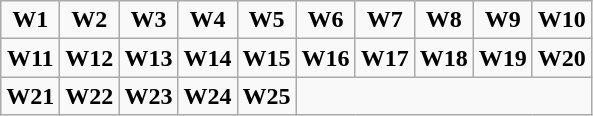<table class="wikitable" style="text-align: center;">
<tr valign="top">
<td><strong>W1</strong><br></td>
<td><strong>W2</strong><br></td>
<td><strong>W3</strong><br></td>
<td><strong>W4</strong><br></td>
<td><strong>W5</strong><br></td>
<td><strong>W6</strong><br></td>
<td><strong>W7</strong><br></td>
<td><strong>W8</strong><br></td>
<td><strong>W9</strong><br></td>
<td><strong>W10</strong><br></td>
</tr>
<tr valign="top">
<td><strong>W11</strong><br></td>
<td><strong>W12</strong><br></td>
<td><strong>W13</strong><br></td>
<td><strong>W14</strong><br></td>
<td><strong>W15</strong><br></td>
<td><strong>W16</strong><br></td>
<td><strong>W17</strong><br></td>
<td><strong>W18</strong><br></td>
<td><strong>W19</strong><br></td>
<td><strong>W20</strong><br></td>
</tr>
<tr valign="top">
<td><strong>W21</strong><br></td>
<td><strong>W22</strong><br></td>
<td><strong>W23</strong><br></td>
<td><strong>W24</strong><br></td>
<td><strong>W25</strong><br></td>
</tr>
</table>
